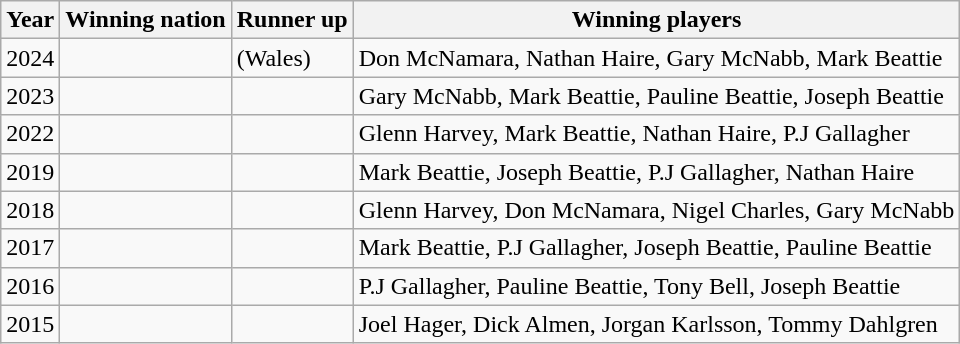<table class="wikitable">
<tr>
<th>Year</th>
<th>Winning nation</th>
<th>Runner up</th>
<th>Winning players</th>
</tr>
<tr>
<td>2024</td>
<td></td>
<td> (Wales)</td>
<td>Don McNamara, Nathan Haire, Gary McNabb, Mark Beattie</td>
</tr>
<tr>
<td>2023</td>
<td></td>
<td></td>
<td>Gary McNabb, Mark Beattie, Pauline Beattie, Joseph Beattie</td>
</tr>
<tr>
<td>2022</td>
<td></td>
<td></td>
<td>Glenn Harvey, Mark Beattie, Nathan Haire, P.J Gallagher</td>
</tr>
<tr>
<td>2019</td>
<td></td>
<td></td>
<td>Mark Beattie, Joseph Beattie, P.J Gallagher, Nathan Haire</td>
</tr>
<tr>
<td>2018</td>
<td></td>
<td></td>
<td>Glenn Harvey, Don McNamara, Nigel Charles, Gary McNabb</td>
</tr>
<tr>
<td>2017</td>
<td></td>
<td></td>
<td>Mark Beattie, P.J Gallagher, Joseph Beattie, Pauline Beattie</td>
</tr>
<tr>
<td>2016</td>
<td></td>
<td></td>
<td>P.J Gallagher, Pauline Beattie, Tony Bell, Joseph Beattie</td>
</tr>
<tr>
<td>2015</td>
<td></td>
<td></td>
<td>Joel Hager, Dick Almen, Jorgan Karlsson, Tommy Dahlgren</td>
</tr>
</table>
